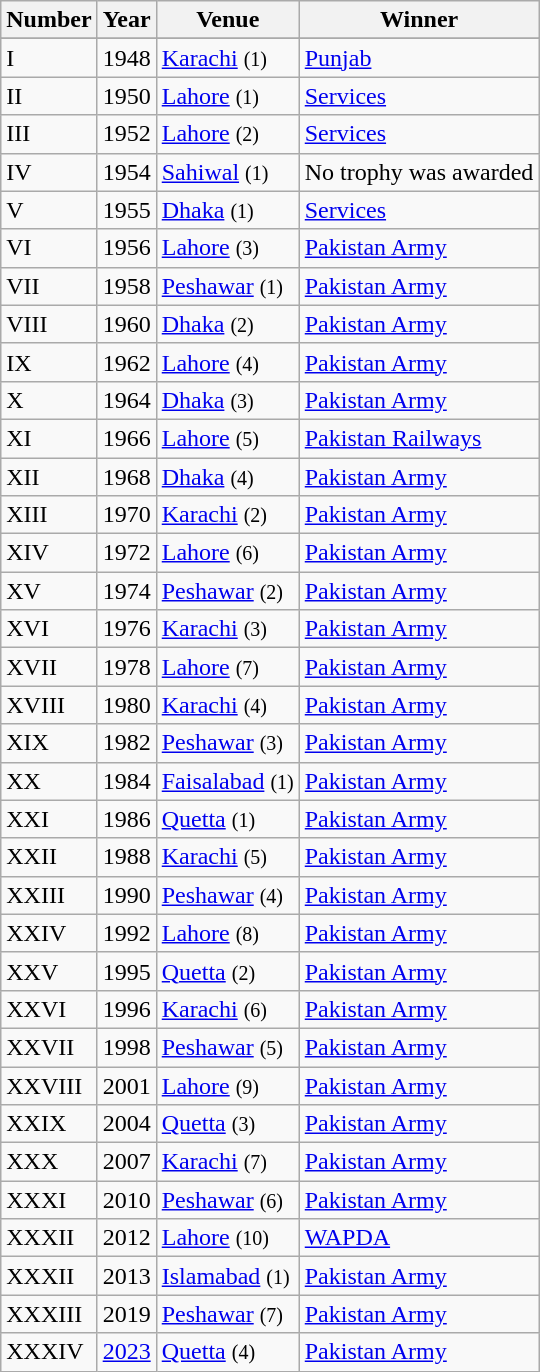<table class="wikitable" align="center" style="margin:.5em;">
<tr>
<th>Number</th>
<th>Year</th>
<th>Venue</th>
<th>Winner</th>
</tr>
<tr>
</tr>
<tr>
<td>I</td>
<td>1948</td>
<td><a href='#'>Karachi</a> <small>(1)</small></td>
<td><a href='#'>Punjab</a></td>
</tr>
<tr>
<td>II</td>
<td>1950</td>
<td><a href='#'>Lahore</a> <small>(1)</small></td>
<td><a href='#'>Services</a></td>
</tr>
<tr>
<td>III</td>
<td>1952</td>
<td><a href='#'>Lahore</a> <small>(2)</small></td>
<td><a href='#'>Services</a></td>
</tr>
<tr>
<td>IV</td>
<td>1954</td>
<td><a href='#'>Sahiwal</a> <small>(1)</small></td>
<td>No trophy was awarded</td>
</tr>
<tr>
<td>V</td>
<td>1955</td>
<td><a href='#'>Dhaka</a> <small>(1)</small></td>
<td><a href='#'>Services</a></td>
</tr>
<tr>
<td>VI</td>
<td>1956</td>
<td><a href='#'>Lahore</a> <small>(3)</small></td>
<td><a href='#'>Pakistan Army</a></td>
</tr>
<tr>
<td>VII</td>
<td>1958</td>
<td><a href='#'>Peshawar</a> <small>(1)</small></td>
<td><a href='#'>Pakistan Army</a></td>
</tr>
<tr>
<td>VIII</td>
<td>1960</td>
<td><a href='#'>Dhaka</a> <small>(2)</small></td>
<td><a href='#'>Pakistan Army</a></td>
</tr>
<tr>
<td>IX</td>
<td>1962</td>
<td><a href='#'>Lahore</a> <small>(4)</small></td>
<td><a href='#'>Pakistan Army</a></td>
</tr>
<tr>
<td>X</td>
<td>1964</td>
<td><a href='#'>Dhaka</a> <small>(3)</small></td>
<td><a href='#'>Pakistan Army</a></td>
</tr>
<tr>
<td>XI</td>
<td>1966</td>
<td><a href='#'>Lahore</a> <small>(5)</small></td>
<td><a href='#'>Pakistan Railways</a></td>
</tr>
<tr>
<td>XII</td>
<td>1968</td>
<td><a href='#'>Dhaka</a> <small>(4)</small></td>
<td><a href='#'>Pakistan Army</a></td>
</tr>
<tr>
<td>XIII</td>
<td>1970</td>
<td><a href='#'>Karachi</a> <small>(2)</small></td>
<td><a href='#'>Pakistan Army</a></td>
</tr>
<tr>
<td>XIV</td>
<td>1972</td>
<td><a href='#'>Lahore</a> <small>(6)</small></td>
<td><a href='#'>Pakistan Army</a></td>
</tr>
<tr>
<td>XV</td>
<td>1974</td>
<td><a href='#'>Peshawar</a> <small>(2)</small></td>
<td><a href='#'>Pakistan Army</a></td>
</tr>
<tr>
<td>XVI</td>
<td>1976</td>
<td><a href='#'>Karachi</a> <small>(3)</small></td>
<td><a href='#'>Pakistan Army</a></td>
</tr>
<tr>
<td>XVII</td>
<td>1978</td>
<td><a href='#'>Lahore</a> <small>(7)</small></td>
<td><a href='#'>Pakistan Army</a></td>
</tr>
<tr>
<td>XVIII</td>
<td>1980</td>
<td><a href='#'>Karachi</a> <small>(4)</small></td>
<td><a href='#'>Pakistan Army</a></td>
</tr>
<tr>
<td>XIX</td>
<td>1982</td>
<td><a href='#'>Peshawar</a> <small>(3)</small></td>
<td><a href='#'>Pakistan Army</a></td>
</tr>
<tr>
<td>XX</td>
<td>1984</td>
<td><a href='#'>Faisalabad</a> <small>(1)</small></td>
<td><a href='#'>Pakistan Army</a></td>
</tr>
<tr>
<td>XXI</td>
<td>1986</td>
<td><a href='#'>Quetta</a> <small>(1)</small></td>
<td><a href='#'>Pakistan Army</a></td>
</tr>
<tr>
<td>XXII</td>
<td>1988</td>
<td><a href='#'>Karachi</a> <small>(5)</small></td>
<td><a href='#'>Pakistan Army</a></td>
</tr>
<tr>
<td>XXIII</td>
<td>1990</td>
<td><a href='#'>Peshawar</a> <small>(4)</small></td>
<td><a href='#'>Pakistan Army</a></td>
</tr>
<tr>
<td>XXIV</td>
<td>1992</td>
<td><a href='#'>Lahore</a> <small>(8)</small></td>
<td><a href='#'>Pakistan Army</a></td>
</tr>
<tr>
<td>XXV</td>
<td>1995</td>
<td><a href='#'>Quetta</a> <small>(2)</small></td>
<td><a href='#'>Pakistan Army</a></td>
</tr>
<tr>
<td>XXVI</td>
<td>1996</td>
<td><a href='#'>Karachi</a> <small>(6)</small></td>
<td><a href='#'>Pakistan Army</a></td>
</tr>
<tr>
<td>XXVII</td>
<td>1998</td>
<td><a href='#'>Peshawar</a> <small>(5)</small></td>
<td><a href='#'>Pakistan Army</a></td>
</tr>
<tr>
<td>XXVIII</td>
<td>2001</td>
<td><a href='#'>Lahore</a> <small>(9)</small></td>
<td><a href='#'>Pakistan Army</a></td>
</tr>
<tr>
<td>XXIX</td>
<td>2004</td>
<td><a href='#'>Quetta</a> <small>(3)</small></td>
<td><a href='#'>Pakistan Army</a></td>
</tr>
<tr>
<td>XXX</td>
<td>2007</td>
<td><a href='#'>Karachi</a> <small>(7)</small></td>
<td><a href='#'>Pakistan Army</a></td>
</tr>
<tr>
<td>XXXI</td>
<td>2010</td>
<td><a href='#'>Peshawar</a> <small>(6)</small></td>
<td><a href='#'>Pakistan Army</a></td>
</tr>
<tr>
<td>XXXII</td>
<td>2012</td>
<td><a href='#'>Lahore</a> <small>(10)</small></td>
<td><a href='#'>WAPDA</a></td>
</tr>
<tr>
<td>XXXII</td>
<td>2013</td>
<td><a href='#'>Islamabad</a> <small>(1)</small></td>
<td><a href='#'>Pakistan Army</a></td>
</tr>
<tr>
<td>XXXIII</td>
<td>2019</td>
<td><a href='#'>Peshawar</a> <small>(7)</small></td>
<td><a href='#'>Pakistan Army</a></td>
</tr>
<tr>
<td>XXXIV</td>
<td><a href='#'>2023</a></td>
<td><a href='#'>Quetta</a> <small>(4)</small></td>
<td><a href='#'>Pakistan Army</a></td>
</tr>
</table>
